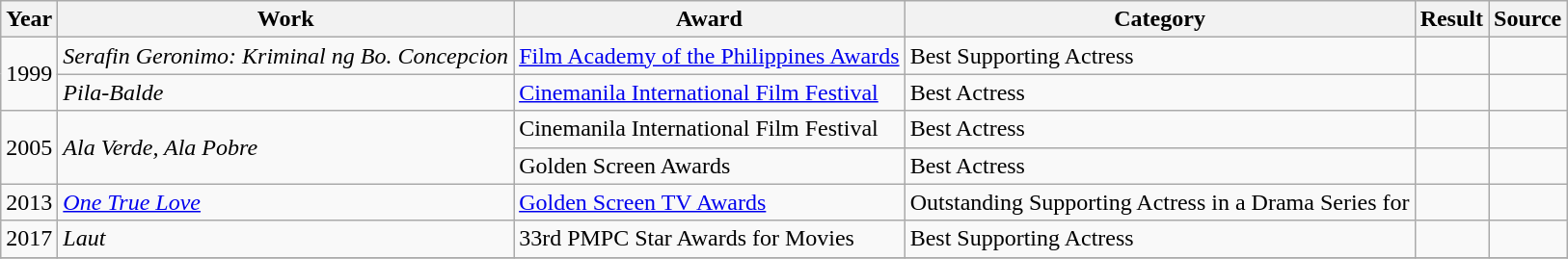<table class="wikitable">
<tr>
<th>Year</th>
<th>Work</th>
<th>Award</th>
<th>Category</th>
<th>Result</th>
<th>Source </th>
</tr>
<tr>
<td rowspan="2">1999</td>
<td><em>Serafin Geronimo: Kriminal ng Bo. Concepcion</em></td>
<td><a href='#'>Film Academy of the Philippines Awards</a></td>
<td>Best Supporting Actress</td>
<td></td>
<td></td>
</tr>
<tr>
<td><em>Pila-Balde</em></td>
<td><a href='#'>Cinemanila International Film Festival</a></td>
<td>Best Actress</td>
<td></td>
<td></td>
</tr>
<tr>
<td rowspan="2">2005</td>
<td rowspan="2"><em>Ala Verde, Ala Pobre</em></td>
<td>Cinemanila International Film Festival</td>
<td>Best Actress</td>
<td></td>
<td></td>
</tr>
<tr>
<td>Golden Screen Awards</td>
<td>Best Actress</td>
<td></td>
<td></td>
</tr>
<tr>
<td>2013</td>
<td><em><a href='#'>One True Love</a></em></td>
<td><a href='#'>Golden Screen TV Awards</a></td>
<td>Outstanding Supporting Actress in a Drama Series for</td>
<td></td>
<td></td>
</tr>
<tr>
<td>2017</td>
<td><em>Laut</em></td>
<td>33rd PMPC Star Awards for Movies</td>
<td>Best Supporting Actress</td>
<td></td>
<td></td>
</tr>
<tr>
</tr>
</table>
